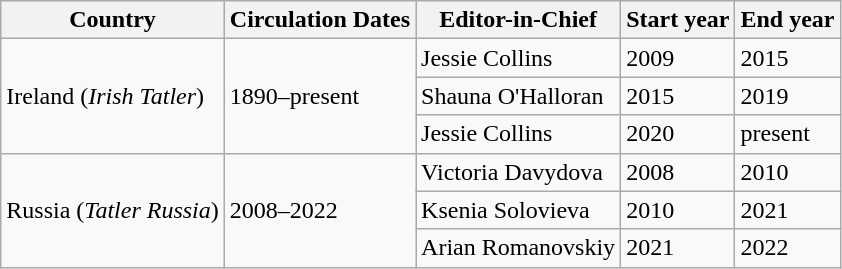<table class="wikitable">
<tr>
<th>Country</th>
<th>Circulation Dates</th>
<th>Editor-in-Chief</th>
<th>Start year</th>
<th>End year</th>
</tr>
<tr>
<td rowspan="3">Ireland (<em>Irish Tatler</em>)</td>
<td rowspan="3">1890–present</td>
<td>Jessie Collins</td>
<td>2009</td>
<td>2015</td>
</tr>
<tr>
<td>Shauna O'Halloran</td>
<td>2015</td>
<td>2019</td>
</tr>
<tr>
<td>Jessie Collins</td>
<td>2020</td>
<td>present</td>
</tr>
<tr>
<td rowspan="3">Russia (<em>Tatler Russia</em>)</td>
<td rowspan="3">2008–2022</td>
<td>Victoria Davydova</td>
<td>2008</td>
<td>2010</td>
</tr>
<tr>
<td>Ksenia Solovieva</td>
<td>2010</td>
<td>2021</td>
</tr>
<tr>
<td>Arian Romanovskiy</td>
<td>2021</td>
<td>2022</td>
</tr>
</table>
